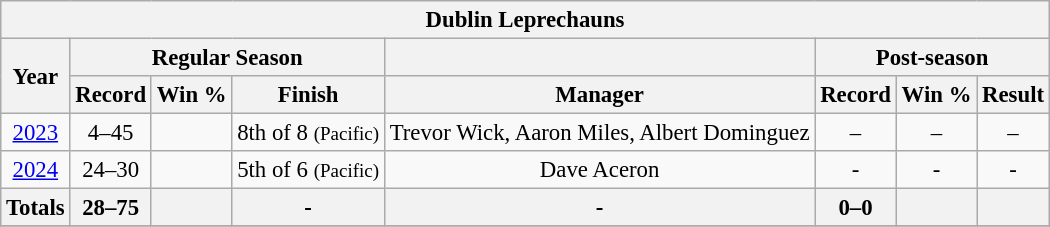<table class="wikitable" style="margin: 1em auto; font-size: 95%; text-align:center;">
<tr>
<th colspan="10">Dublin Leprechauns</th>
</tr>
<tr>
<th rowspan="2">Year</th>
<th colspan="3">Regular Season</th>
<th></th>
<th colspan="6">Post-season</th>
</tr>
<tr>
<th>Record</th>
<th>Win %</th>
<th>Finish</th>
<th>Manager</th>
<th>Record</th>
<th>Win %</th>
<th>Result</th>
</tr>
<tr>
<td><a href='#'>2023</a></td>
<td>4–45</td>
<td></td>
<td>8th of 8 <small>(Pacific)</small></td>
<td>Trevor Wick, Aaron Miles, Albert Dominguez</td>
<td>–</td>
<td>–</td>
<td>–</td>
</tr>
<tr>
<td><a href='#'>2024</a></td>
<td>24–30</td>
<td></td>
<td>5th of 6 <small>(Pacific)</small></td>
<td>Dave Aceron</td>
<td>-</td>
<td>-</td>
<td>-</td>
</tr>
<tr>
<th>Totals</th>
<th>28–75</th>
<th></th>
<th>-</th>
<th>-</th>
<th>0–0</th>
<th></th>
<th></th>
</tr>
<tr>
</tr>
</table>
